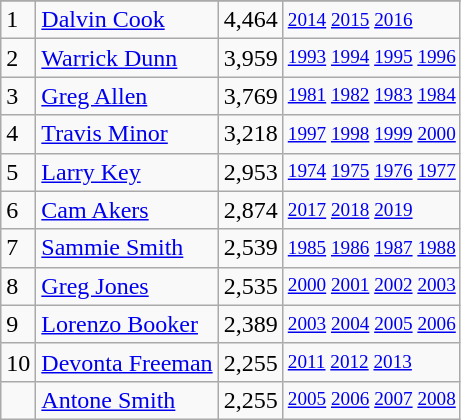<table class="wikitable">
<tr>
</tr>
<tr>
<td>1</td>
<td><a href='#'>Dalvin Cook</a></td>
<td>4,464</td>
<td style="font-size:80%;"><a href='#'>2014</a> <a href='#'>2015</a> <a href='#'>2016</a></td>
</tr>
<tr>
<td>2</td>
<td><a href='#'>Warrick Dunn</a></td>
<td>3,959</td>
<td style="font-size:80%;"><a href='#'>1993</a> <a href='#'>1994</a> <a href='#'>1995</a> <a href='#'>1996</a></td>
</tr>
<tr>
<td>3</td>
<td><a href='#'>Greg Allen</a></td>
<td>3,769</td>
<td style="font-size:80%;"><a href='#'>1981</a> <a href='#'>1982</a> <a href='#'>1983</a> <a href='#'>1984</a></td>
</tr>
<tr>
<td>4</td>
<td><a href='#'>Travis Minor</a></td>
<td>3,218</td>
<td style="font-size:80%;"><a href='#'>1997</a> <a href='#'>1998</a> <a href='#'>1999</a> <a href='#'>2000</a></td>
</tr>
<tr>
<td>5</td>
<td><a href='#'>Larry Key</a></td>
<td>2,953</td>
<td style="font-size:80%;"><a href='#'>1974</a> <a href='#'>1975</a> <a href='#'>1976</a> <a href='#'>1977</a></td>
</tr>
<tr>
<td>6</td>
<td><a href='#'>Cam Akers</a></td>
<td>2,874</td>
<td style="font-size:80%;"><a href='#'>2017</a> <a href='#'>2018</a> <a href='#'>2019</a></td>
</tr>
<tr>
<td>7</td>
<td><a href='#'>Sammie Smith</a></td>
<td>2,539</td>
<td style="font-size:80%;"><a href='#'>1985</a> <a href='#'>1986</a> <a href='#'>1987</a> <a href='#'>1988</a></td>
</tr>
<tr>
<td>8</td>
<td><a href='#'>Greg Jones</a></td>
<td>2,535</td>
<td style="font-size:80%;"><a href='#'>2000</a> <a href='#'>2001</a> <a href='#'>2002</a> <a href='#'>2003</a></td>
</tr>
<tr>
<td>9</td>
<td><a href='#'>Lorenzo Booker</a></td>
<td>2,389</td>
<td style="font-size:80%;"><a href='#'>2003</a> <a href='#'>2004</a> <a href='#'>2005</a> <a href='#'>2006</a></td>
</tr>
<tr>
<td>10</td>
<td><a href='#'>Devonta Freeman</a></td>
<td>2,255</td>
<td style="font-size:80%;"><a href='#'>2011</a> <a href='#'>2012</a> <a href='#'>2013</a></td>
</tr>
<tr>
<td></td>
<td><a href='#'>Antone Smith</a></td>
<td>2,255</td>
<td style="font-size:80%;"><a href='#'>2005</a> <a href='#'>2006</a> <a href='#'>2007</a> <a href='#'>2008</a></td>
</tr>
</table>
